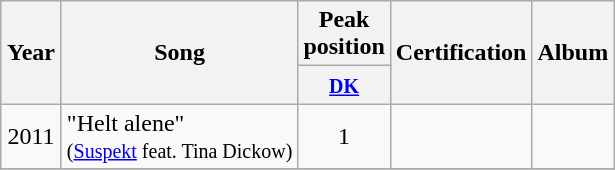<table class="wikitable">
<tr>
<th width="33" rowspan="2" style="text-align:center;">Year</th>
<th rowspan="2">Song</th>
<th colspan="1">Peak <br>position</th>
<th rowspan="2">Certification</th>
<th rowspan="2">Album</th>
</tr>
<tr>
<th align="center"><a href='#'><small>DK<br></small></a></th>
</tr>
<tr>
<td align="center">2011</td>
<td>"Helt alene" <br><small>(<a href='#'>Suspekt</a> feat. Tina Dickow)</small></td>
<td align="center">1</td>
<td align="center"></td>
<td rowspan=""></td>
</tr>
<tr>
</tr>
</table>
